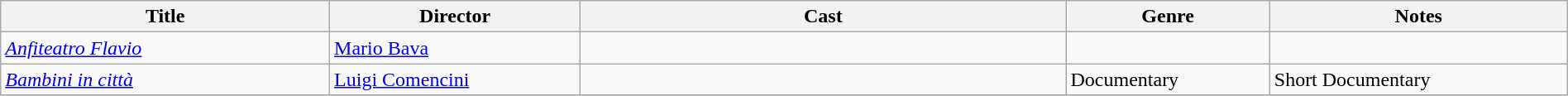<table class="wikitable" style="width:100%;">
<tr>
<th style="width:21%;">Title</th>
<th style="width:16%;">Director</th>
<th style="width:31%;">Cast</th>
<th style="width:13%;">Genre</th>
<th style="width:19%;">Notes</th>
</tr>
<tr>
<td><em><a href='#'>Anfiteatro Flavio</a></em></td>
<td><a href='#'>Mario Bava</a></td>
<td></td>
<td></td>
<td></td>
</tr>
<tr>
<td><em><a href='#'>Bambini in città</a></em></td>
<td><a href='#'>Luigi Comencini</a></td>
<td></td>
<td>Documentary</td>
<td>Short Documentary</td>
</tr>
<tr>
</tr>
</table>
